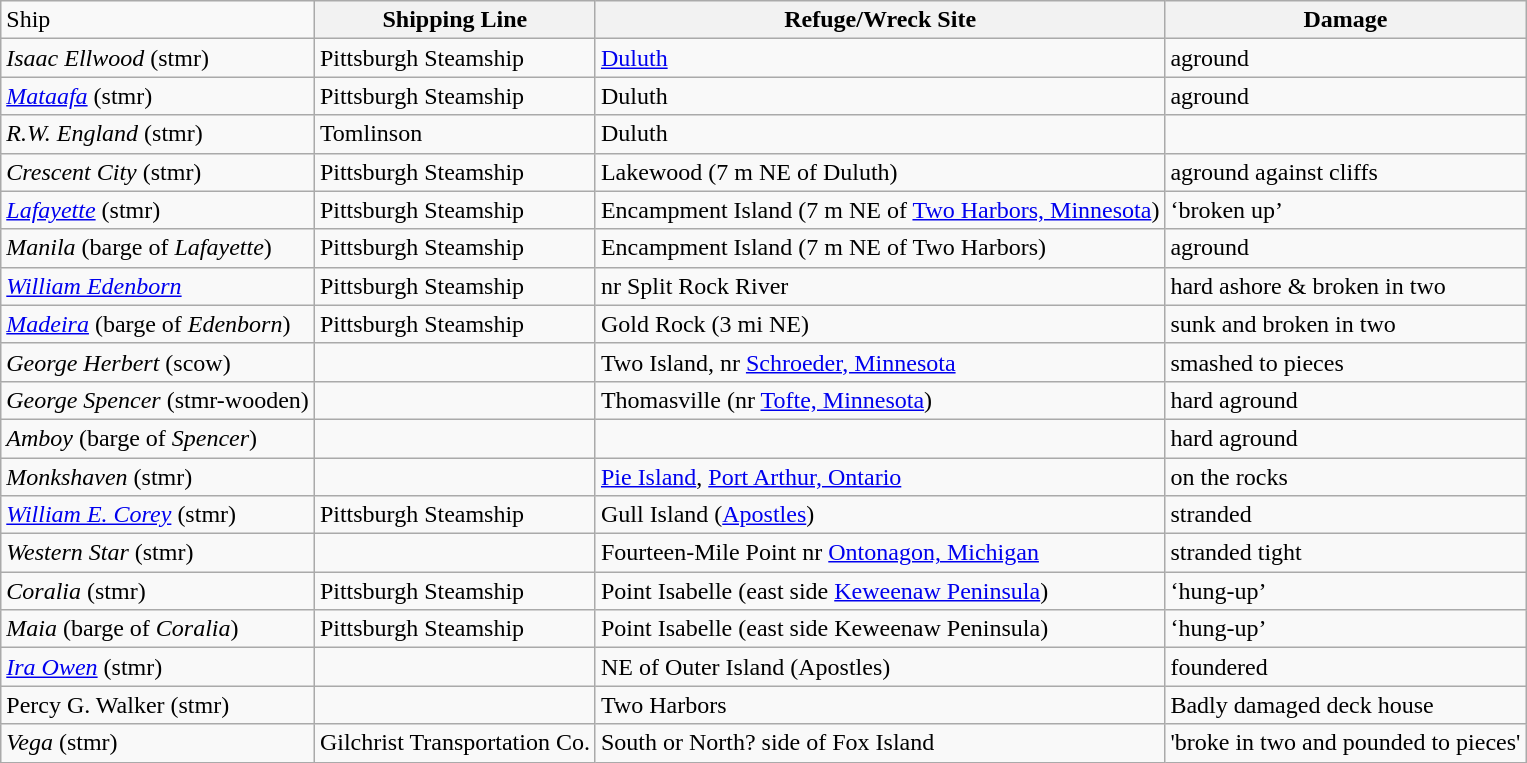<table class="wikitable">
<tr>
<td>Ship</td>
<th>Shipping Line</th>
<th>Refuge/Wreck Site</th>
<th>Damage</th>
</tr>
<tr>
<td><em>Isaac Ellwood</em> (stmr)</td>
<td>Pittsburgh Steamship</td>
<td><a href='#'>Duluth</a></td>
<td>aground</td>
</tr>
<tr>
<td><a href='#'><em>Mataafa</em></a> (stmr)</td>
<td>Pittsburgh Steamship</td>
<td>Duluth</td>
<td>aground</td>
</tr>
<tr>
<td><em>R.W. England</em> (stmr)</td>
<td>Tomlinson</td>
<td>Duluth</td>
<td></td>
</tr>
<tr>
<td><em>Crescent City</em> (stmr)</td>
<td>Pittsburgh Steamship</td>
<td>Lakewood (7 m NE of Duluth)</td>
<td>aground against cliffs</td>
</tr>
<tr>
<td><a href='#'><em>Lafayette</em></a> (stmr)</td>
<td>Pittsburgh Steamship</td>
<td>Encampment Island (7 m NE of <a href='#'>Two Harbors, Minnesota</a>)</td>
<td>‘broken up’</td>
</tr>
<tr>
<td><em>Manila</em> (barge of <em>Lafayette</em>)</td>
<td>Pittsburgh Steamship</td>
<td>Encampment Island (7 m NE of Two Harbors)</td>
<td>aground</td>
</tr>
<tr>
<td><a href='#'><em>William Edenborn</em></a></td>
<td>Pittsburgh Steamship</td>
<td>nr Split Rock River</td>
<td>hard ashore & broken in two</td>
</tr>
<tr>
<td><a href='#'><em>Madeira</em></a> (barge of <em>Edenborn</em>)</td>
<td>Pittsburgh Steamship</td>
<td>Gold Rock (3 mi NE)</td>
<td>sunk and broken in two</td>
</tr>
<tr>
<td><em>George Herbert</em> (scow)</td>
<td></td>
<td>Two Island, nr <a href='#'>Schroeder, Minnesota</a></td>
<td>smashed to pieces</td>
</tr>
<tr>
<td><em>George Spencer</em> (stmr-wooden)</td>
<td></td>
<td>Thomasville (nr <a href='#'>Tofte, Minnesota</a>)</td>
<td>hard aground</td>
</tr>
<tr>
<td><em>Amboy</em> (barge of <em>Spencer</em>)</td>
<td></td>
<td></td>
<td>hard aground</td>
</tr>
<tr>
<td><em>Monkshaven</em> (stmr)</td>
<td></td>
<td><a href='#'>Pie Island</a>, <a href='#'>Port Arthur, Ontario</a></td>
<td>on the rocks</td>
</tr>
<tr>
<td><a href='#'><em>William E. Corey</em></a> (stmr)</td>
<td>Pittsburgh Steamship</td>
<td>Gull Island (<a href='#'>Apostles</a>)</td>
<td>stranded</td>
</tr>
<tr>
<td><em>Western Star</em> (stmr)</td>
<td></td>
<td>Fourteen-Mile Point nr <a href='#'>Ontonagon, Michigan</a></td>
<td>stranded tight</td>
</tr>
<tr>
<td><em>Coralia</em> (stmr)</td>
<td>Pittsburgh Steamship</td>
<td>Point Isabelle (east side <a href='#'>Keweenaw Peninsula</a>)</td>
<td>‘hung-up’</td>
</tr>
<tr>
<td><em>Maia</em> (barge of <em>Coralia</em>)</td>
<td>Pittsburgh Steamship</td>
<td>Point Isabelle (east side Keweenaw Peninsula)</td>
<td>‘hung-up’</td>
</tr>
<tr>
<td><a href='#'><em>Ira Owen</em></a> (stmr)</td>
<td></td>
<td>NE of Outer Island (Apostles)</td>
<td>foundered</td>
</tr>
<tr>
<td>Percy G. Walker (stmr)</td>
<td></td>
<td>Two Harbors</td>
<td>Badly damaged deck house</td>
</tr>
<tr>
<td><em>Vega</em> (stmr)</td>
<td>Gilchrist Transportation Co.</td>
<td>South or North? side of Fox Island</td>
<td>'broke in two and pounded to pieces'</td>
</tr>
</table>
